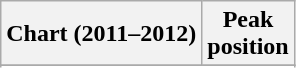<table class="wikitable sortable">
<tr>
<th align="left">Chart (2011–2012)</th>
<th align="center">Peak<br>position</th>
</tr>
<tr>
</tr>
<tr>
</tr>
<tr>
</tr>
</table>
